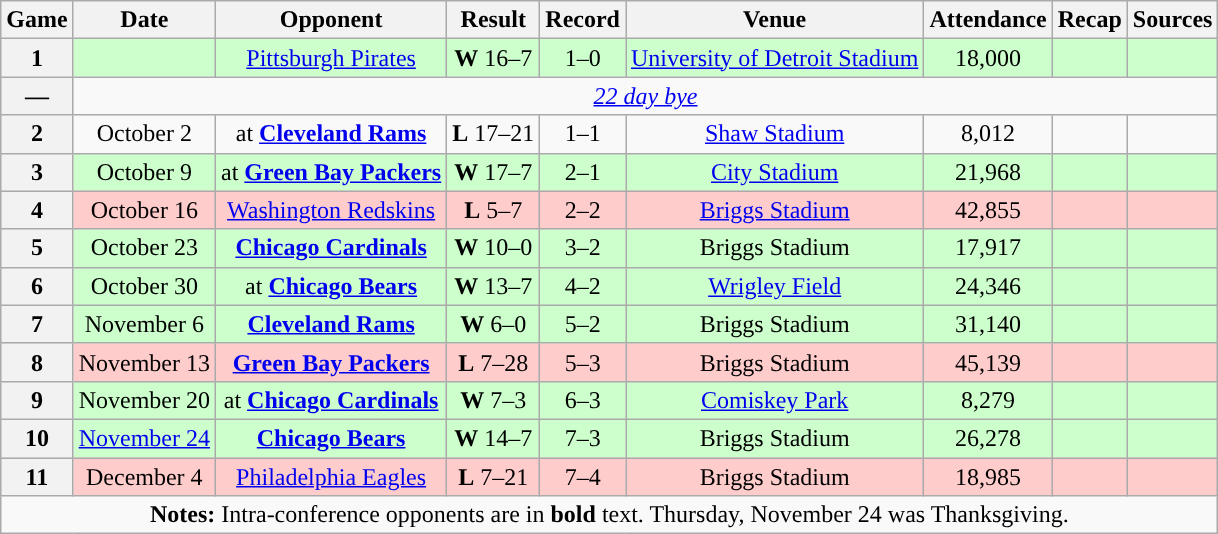<table class="wikitable" style="text-align:center">
<tr>
<th>Game</th>
<th>Date</th>
<th>Opponent</th>
<th>Result</th>
<th>Record</th>
<th>Venue</th>
<th>Attendance</th>
<th>Recap</th>
<th>Sources</th>
</tr>
<tr style="background:#cfc">
<th>1</th>
<td></td>
<td><a href='#'>Pittsburgh Pirates</a></td>
<td><strong>W</strong> 16–7</td>
<td>1–0</td>
<td><a href='#'>University of Detroit Stadium</a></td>
<td>18,000</td>
<td></td>
<td></td>
</tr>
<tr>
<th>—</th>
<td colspan="8"><em><a href='#'>22 day bye</a></em></td>
</tr>
<tr>
<th>2</th>
<td>October 2</td>
<td>at <strong><a href='#'>Cleveland Rams</a></strong></td>
<td><strong>L</strong> 17–21</td>
<td>1–1</td>
<td><a href='#'>Shaw Stadium</a></td>
<td>8,012</td>
<td></td>
<td></td>
</tr>
<tr style="background:#cfc">
<th>3</th>
<td>October 9</td>
<td>at <strong><a href='#'>Green Bay Packers</a></strong></td>
<td><strong>W</strong> 17–7</td>
<td>2–1</td>
<td><a href='#'>City Stadium</a></td>
<td>21,968</td>
<td></td>
<td></td>
</tr>
<tr style="background:#fcc">
<th>4</th>
<td>October 16</td>
<td><a href='#'>Washington Redskins</a></td>
<td><strong>L</strong> 5–7</td>
<td>2–2</td>
<td><a href='#'>Briggs Stadium</a></td>
<td>42,855</td>
<td></td>
<td></td>
</tr>
<tr style="background:#cfc">
<th>5</th>
<td>October 23</td>
<td><strong><a href='#'>Chicago Cardinals</a></strong></td>
<td><strong>W</strong> 10–0</td>
<td>3–2</td>
<td>Briggs Stadium</td>
<td>17,917</td>
<td></td>
<td></td>
</tr>
<tr style="background:#cfc">
<th>6</th>
<td>October 30</td>
<td>at <strong><a href='#'>Chicago Bears</a></strong></td>
<td><strong>W</strong> 13–7</td>
<td>4–2</td>
<td><a href='#'>Wrigley Field</a></td>
<td>24,346</td>
<td></td>
<td></td>
</tr>
<tr style="background:#cfc">
<th>7</th>
<td>November 6</td>
<td><strong><a href='#'>Cleveland Rams</a></strong></td>
<td><strong>W</strong> 6–0</td>
<td>5–2</td>
<td>Briggs Stadium</td>
<td>31,140</td>
<td></td>
<td></td>
</tr>
<tr style="background:#fcc">
<th>8</th>
<td>November 13</td>
<td><strong><a href='#'>Green Bay Packers</a></strong></td>
<td><strong>L</strong> 7–28</td>
<td>5–3</td>
<td>Briggs Stadium</td>
<td>45,139</td>
<td></td>
<td></td>
</tr>
<tr style="background:#cfc">
<th>9</th>
<td>November 20</td>
<td>at <strong><a href='#'>Chicago Cardinals</a></strong></td>
<td><strong>W</strong> 7–3</td>
<td>6–3</td>
<td><a href='#'>Comiskey Park</a></td>
<td>8,279</td>
<td></td>
<td></td>
</tr>
<tr style="background:#cfc">
<th>10</th>
<td><a href='#'>November 24</a></td>
<td><strong><a href='#'>Chicago Bears</a></strong></td>
<td><strong>W</strong> 14–7</td>
<td>7–3</td>
<td>Briggs Stadium</td>
<td>26,278</td>
<td></td>
<td></td>
</tr>
<tr style="background:#fcc">
<th>11</th>
<td>December 4</td>
<td><a href='#'>Philadelphia Eagles</a></td>
<td><strong>L</strong> 7–21</td>
<td>7–4</td>
<td>Briggs Stadium</td>
<td>18,985</td>
<td></td>
<td></td>
</tr>
<tr>
<td colspan="10"><strong>Notes:</strong> Intra-conference opponents are in <strong>bold</strong> text. Thursday, November 24 was Thanksgiving.</td>
</tr>
</table>
